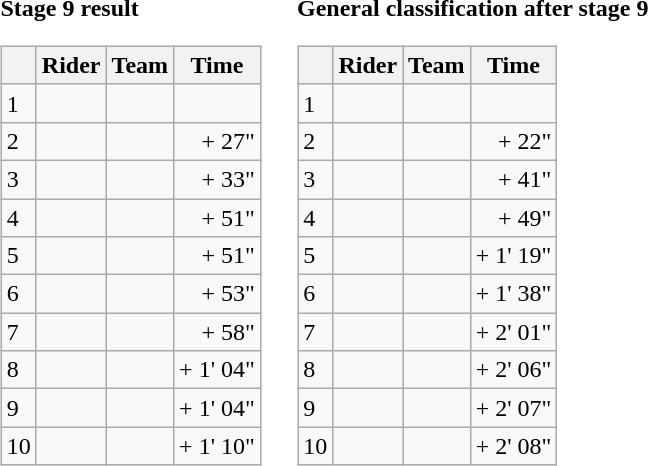<table>
<tr>
<td><strong>Stage 9 result</strong><br><table class="wikitable">
<tr>
<th></th>
<th>Rider</th>
<th>Team</th>
<th>Time</th>
</tr>
<tr>
<td>1</td>
<td></td>
<td></td>
<td align=right></td>
</tr>
<tr>
<td>2</td>
<td></td>
<td></td>
<td align=right>+ 27"</td>
</tr>
<tr>
<td>3</td>
<td></td>
<td></td>
<td align=right>+ 33"</td>
</tr>
<tr>
<td>4</td>
<td></td>
<td></td>
<td align=right>+ 51"</td>
</tr>
<tr>
<td>5</td>
<td></td>
<td></td>
<td align=right>+ 51"</td>
</tr>
<tr>
<td>6</td>
<td></td>
<td></td>
<td align=right>+ 53"</td>
</tr>
<tr>
<td>7</td>
<td></td>
<td></td>
<td align=right>+ 58"</td>
</tr>
<tr>
<td>8</td>
<td></td>
<td></td>
<td align=right>+ 1' 04"</td>
</tr>
<tr>
<td>9</td>
<td></td>
<td></td>
<td align=right>+ 1' 04"</td>
</tr>
<tr>
<td>10</td>
<td></td>
<td></td>
<td align=right>+ 1' 10"</td>
</tr>
</table>
</td>
<td></td>
<td><strong>General classification after stage 9</strong><br><table class="wikitable">
<tr>
<th></th>
<th>Rider</th>
<th>Team</th>
<th>Time</th>
</tr>
<tr>
<td>1</td>
<td> </td>
<td></td>
<td align=right></td>
</tr>
<tr>
<td>2</td>
<td></td>
<td></td>
<td align=right>+ 22"</td>
</tr>
<tr>
<td>3</td>
<td></td>
<td></td>
<td align=right>+ 41"</td>
</tr>
<tr>
<td>4</td>
<td></td>
<td></td>
<td align=right>+ 49"</td>
</tr>
<tr>
<td>5</td>
<td></td>
<td></td>
<td align=right>+ 1' 19"</td>
</tr>
<tr>
<td>6</td>
<td></td>
<td></td>
<td align=right>+ 1' 38"</td>
</tr>
<tr>
<td>7</td>
<td></td>
<td></td>
<td align=right>+ 2' 01"</td>
</tr>
<tr>
<td>8</td>
<td></td>
<td></td>
<td align=right>+ 2' 06"</td>
</tr>
<tr>
<td>9</td>
<td></td>
<td></td>
<td align=right>+ 2' 07"</td>
</tr>
<tr>
<td>10</td>
<td></td>
<td></td>
<td align=right>+ 2' 08"</td>
</tr>
</table>
</td>
</tr>
</table>
